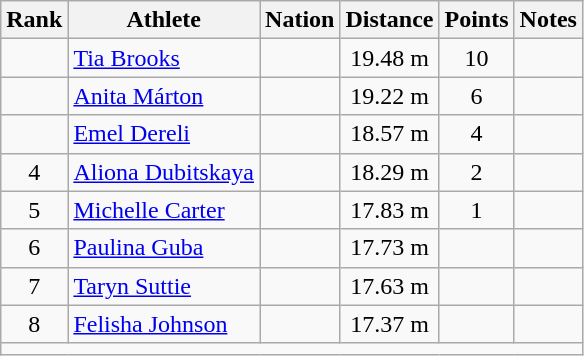<table class="wikitable mw-datatable sortable" style="text-align:center;">
<tr>
<th>Rank</th>
<th>Athlete</th>
<th>Nation</th>
<th>Distance</th>
<th>Points</th>
<th>Notes</th>
</tr>
<tr>
<td></td>
<td align=left><a href='#'>Tia Brooks</a></td>
<td align=left></td>
<td>19.48 m</td>
<td>10</td>
<td></td>
</tr>
<tr>
<td></td>
<td align=left><a href='#'>Anita Márton</a></td>
<td align=left></td>
<td>19.22 m</td>
<td>6</td>
<td></td>
</tr>
<tr>
<td></td>
<td align=left><a href='#'>Emel Dereli</a></td>
<td align=left></td>
<td>18.57 m</td>
<td>4</td>
<td><strong></strong></td>
</tr>
<tr>
<td>4</td>
<td align=left><a href='#'>Aliona Dubitskaya</a></td>
<td align=left></td>
<td>18.29 m</td>
<td>2</td>
<td></td>
</tr>
<tr>
<td>5</td>
<td align=left><a href='#'>Michelle Carter</a></td>
<td align=left></td>
<td>17.83 m</td>
<td>1</td>
<td></td>
</tr>
<tr>
<td>6</td>
<td align=left><a href='#'>Paulina Guba</a></td>
<td align=left></td>
<td>17.73 m</td>
<td></td>
<td></td>
</tr>
<tr>
<td>7</td>
<td align=left><a href='#'>Taryn Suttie</a></td>
<td align=left></td>
<td>17.63 m</td>
<td></td>
<td></td>
</tr>
<tr>
<td>8</td>
<td align=left><a href='#'>Felisha Johnson</a></td>
<td align=left></td>
<td>17.37 m</td>
<td></td>
<td></td>
</tr>
<tr class="sortbottom">
<td colspan=6></td>
</tr>
</table>
